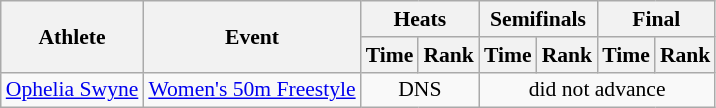<table class=wikitable style="font-size:90%">
<tr>
<th rowspan="2">Athlete</th>
<th rowspan="2">Event</th>
<th colspan="2">Heats</th>
<th colspan="2">Semifinals</th>
<th colspan="2">Final</th>
</tr>
<tr>
<th>Time</th>
<th>Rank</th>
<th>Time</th>
<th>Rank</th>
<th>Time</th>
<th>Rank</th>
</tr>
<tr>
<td rowspan="1"><a href='#'>Ophelia Swyne</a></td>
<td><a href='#'>Women's 50m Freestyle</a></td>
<td align=center colspan=2>DNS</td>
<td align=center colspan=4>did not advance</td>
</tr>
</table>
